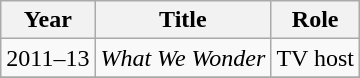<table class="wikitable">
<tr>
<th>Year</th>
<th>Title</th>
<th>Role</th>
</tr>
<tr>
<td>2011–13</td>
<td><em>What We Wonder</em></td>
<td>TV host</td>
</tr>
<tr>
</tr>
</table>
